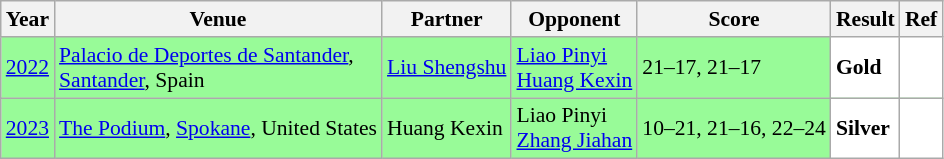<table class="sortable wikitable" style="font-size: 90%;">
<tr>
<th>Year</th>
<th>Venue</th>
<th>Partner</th>
<th>Opponent</th>
<th>Score</th>
<th>Result</th>
<th>Ref</th>
</tr>
<tr style="background:#98FB98">
<td align="center"><a href='#'>2022</a></td>
<td align="left"><a href='#'>Palacio de Deportes de Santander</a>,<br><a href='#'>Santander</a>, Spain</td>
<td align="left"> <a href='#'>Liu Shengshu</a></td>
<td align="left"> <a href='#'>Liao Pinyi</a><br> <a href='#'>Huang Kexin</a></td>
<td align="left">21–17, 21–17</td>
<td style="text-align:left; background:white"> <strong>Gold</strong></td>
<td style="text-align:center; background:white"></td>
</tr>
<tr style="background:#98FB98">
<td align="center"><a href='#'>2023</a></td>
<td align="left"><a href='#'>The Podium</a>, <a href='#'>Spokane</a>, United States</td>
<td align="left"> Huang Kexin</td>
<td align="left"> Liao Pinyi<br> <a href='#'>Zhang Jiahan</a></td>
<td align="left">10–21, 21–16, 22–24</td>
<td style="text-align:left; background:white"> <strong>Silver</strong></td>
<td style="text-align:center; background:white"></td>
</tr>
</table>
